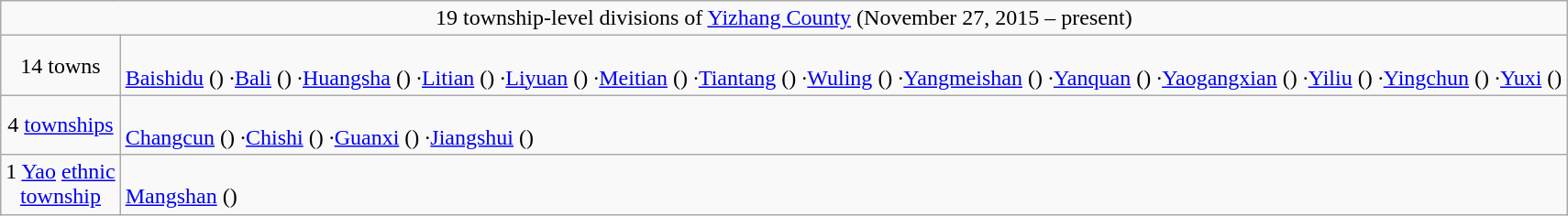<table class="wikitable">
<tr>
<td style="text-align:center;" colspan="2">19 township-level divisions of <a href='#'>Yizhang County</a> (November 27, 2015 – present)</td>
</tr>
<tr align=left>
<td align=center>14 towns</td>
<td><br><a href='#'>Baishidu</a> ()
·<a href='#'>Bali</a> ()
·<a href='#'>Huangsha</a> ()
·<a href='#'>Litian</a> ()
·<a href='#'>Liyuan</a> ()
·<a href='#'>Meitian</a> ()
·<a href='#'>Tiantang</a> ()
·<a href='#'>Wuling</a> ()
·<a href='#'>Yangmeishan</a> ()
·<a href='#'>Yanquan</a> ()
·<a href='#'>Yaogangxian</a> ()
·<a href='#'>Yiliu</a> ()
·<a href='#'>Yingchun</a> ()
·<a href='#'>Yuxi</a> ()</td>
</tr>
<tr align=left>
<td align=center>4 <a href='#'>townships</a></td>
<td><br><a href='#'>Changcun</a> ()
·<a href='#'>Chishi</a> ()
·<a href='#'>Guanxi</a> ()
·<a href='#'>Jiangshui</a> ()</td>
</tr>
<tr align=left>
<td align=center>1 <a href='#'>Yao</a> <a href='#'>ethnic<br>township</a></td>
<td><br><a href='#'>Mangshan</a> ()</td>
</tr>
</table>
